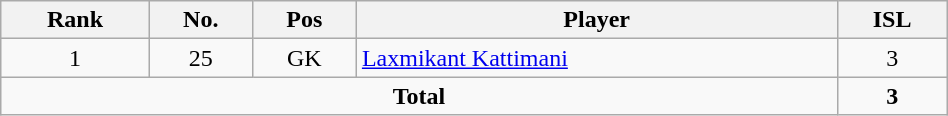<table class="wikitable" style="text-align: center;width:50%;">
<tr>
<th>Rank</th>
<th>No.</th>
<th>Pos</th>
<th>Player</th>
<th>ISL</th>
</tr>
<tr>
<td>1</td>
<td>25</td>
<td>GK</td>
<td align=left> <a href='#'>Laxmikant Kattimani</a></td>
<td>3</td>
</tr>
<tr>
<td colspan="4"><strong>Total</strong></td>
<td><strong>3</strong></td>
</tr>
</table>
